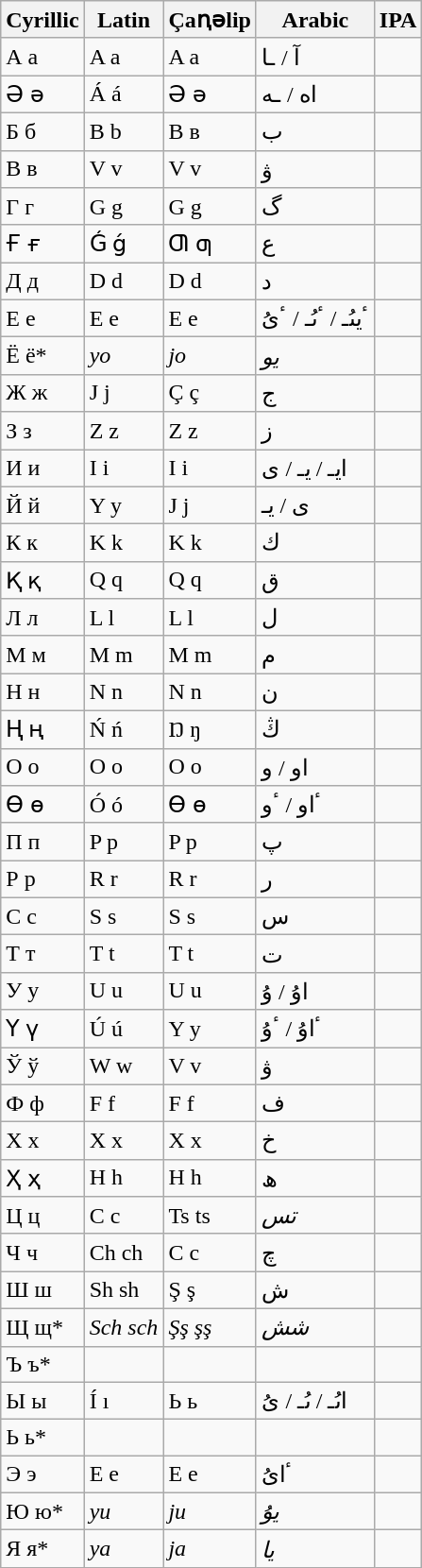<table class="wikitable sortable">
<tr>
<th>Cyrillic</th>
<th>Latin</th>
<th>Çaꞑəlip</th>
<th>Arabic</th>
<th>IPA</th>
</tr>
<tr>
<td>А а</td>
<td>A a</td>
<td>A a</td>
<td>آ / ‍ـا</td>
<td></td>
</tr>
<tr>
<td>Ә ә</td>
<td>Á á</td>
<td>Ə ə</td>
<td>اە / ـە</td>
<td></td>
</tr>
<tr>
<td>Б б</td>
<td>B b</td>
<td>B в</td>
<td>ب</td>
<td></td>
</tr>
<tr>
<td>В в</td>
<td>V v</td>
<td>V v</td>
<td>ۋ</td>
<td></td>
</tr>
<tr>
<td>Г г</td>
<td>G g</td>
<td>G g</td>
<td>گ</td>
<td>‌ </td>
</tr>
<tr>
<td>Ғ ғ</td>
<td>Ǵ ǵ</td>
<td>Ƣ ƣ</td>
<td>ع</td>
<td></td>
</tr>
<tr>
<td>Д д</td>
<td>D d</td>
<td>D d</td>
<td>د</td>
<td></td>
</tr>
<tr>
<td>Е е</td>
<td>E e</td>
<td>E e</td>
<td>ٴیىُـ / ٴىُـ / ٴىُ</td>
<td></td>
</tr>
<tr>
<td>Ё ё*</td>
<td><em>yo</em></td>
<td><em>jo</em></td>
<td><em>یو</em></td>
<td></td>
</tr>
<tr>
<td>Ж ж</td>
<td>J j</td>
<td>Ç ç</td>
<td>ج</td>
<td></td>
</tr>
<tr>
<td>З з</td>
<td>Z z</td>
<td>Z z</td>
<td>ز</td>
<td></td>
</tr>
<tr>
<td>И и</td>
<td>I i</td>
<td>I i</td>
<td>ایـ / یـ / ی</td>
<td></td>
</tr>
<tr>
<td>Й й</td>
<td>Y y</td>
<td>J j</td>
<td>ی / یـ</td>
<td></td>
</tr>
<tr>
<td>К к</td>
<td>K k</td>
<td>K k</td>
<td>ك</td>
<td></td>
</tr>
<tr>
<td>Қ қ</td>
<td>Q q</td>
<td>Q q</td>
<td>ق</td>
<td></td>
</tr>
<tr>
<td>Л л</td>
<td>L l</td>
<td>L l</td>
<td>ل</td>
<td></td>
</tr>
<tr>
<td>М м</td>
<td>M m</td>
<td>M m</td>
<td>م</td>
<td></td>
</tr>
<tr>
<td>Н н</td>
<td>N n</td>
<td>N n</td>
<td>ن</td>
<td></td>
</tr>
<tr>
<td>Ң ң</td>
<td>Ń ń</td>
<td>Ŋ ŋ</td>
<td>ڭ</td>
<td></td>
</tr>
<tr>
<td>О о</td>
<td>O o</td>
<td>O o</td>
<td>او / و</td>
<td></td>
</tr>
<tr>
<td>Ө ө</td>
<td>Ó ó</td>
<td>Ɵ ɵ</td>
<td>ٴاو / ٴو</td>
<td>‌</td>
</tr>
<tr>
<td>П п</td>
<td>P p</td>
<td>P p</td>
<td>پ</td>
<td>‌</td>
</tr>
<tr>
<td>Р р</td>
<td>R r</td>
<td>R r</td>
<td>ر</td>
<td>‌</td>
</tr>
<tr>
<td>С с</td>
<td>S s</td>
<td>S s</td>
<td>س</td>
<td></td>
</tr>
<tr>
<td>Т т</td>
<td>T t</td>
<td>T t</td>
<td>ت</td>
<td></td>
</tr>
<tr>
<td>У у</td>
<td>U u</td>
<td>U u</td>
<td>اۇ / ۇ</td>
<td></td>
</tr>
<tr>
<td>Ү ү</td>
<td>Ú ú</td>
<td>Y y</td>
<td>ٴاۇ / ٴۇ</td>
<td>‌ </td>
</tr>
<tr>
<td>Ў ў</td>
<td>W w</td>
<td>V v</td>
<td>ۋ</td>
<td></td>
</tr>
<tr>
<td>Ф ф</td>
<td>F f</td>
<td>F f</td>
<td>ف</td>
<td>‌</td>
</tr>
<tr>
<td>Х х</td>
<td>X x</td>
<td>X x</td>
<td>خ</td>
<td>‌</td>
</tr>
<tr>
<td>Ҳ ҳ</td>
<td>H h</td>
<td>H h</td>
<td>ھ</td>
<td>‌ </td>
</tr>
<tr>
<td>Ц ц</td>
<td>C c</td>
<td>Ts ts</td>
<td><em>تس</em></td>
<td></td>
</tr>
<tr>
<td>Ч ч</td>
<td>Ch ch</td>
<td>C c</td>
<td>چ</td>
<td></td>
</tr>
<tr>
<td>Ш ш</td>
<td>Sh sh</td>
<td>Ş ş</td>
<td>ش</td>
<td></td>
</tr>
<tr>
<td>Щ щ*</td>
<td><em>Sch sch</em></td>
<td><em>Şş şş</em></td>
<td><em>شش</em></td>
<td></td>
</tr>
<tr>
<td>Ъ ъ*</td>
<td> </td>
<td> </td>
<td> </td>
<td> </td>
</tr>
<tr>
<td>Ы ы</td>
<td>Í ı</td>
<td>Ь ь</td>
<td>اىُـ / ىُـ / ىُ</td>
<td></td>
</tr>
<tr>
<td>Ь ь*</td>
<td> </td>
<td> </td>
<td> </td>
<td> </td>
</tr>
<tr>
<td>Э э</td>
<td>E e</td>
<td>E e</td>
<td>ٴاىُ</td>
<td></td>
</tr>
<tr>
<td>Ю ю*</td>
<td><em>yu</em></td>
<td><em>ju</em></td>
<td><em>يۇ</em></td>
<td></td>
</tr>
<tr>
<td>Я я*</td>
<td><em>ya</em></td>
<td><em>ja</em></td>
<td><em>يا</em></td>
<td>‌</td>
</tr>
</table>
